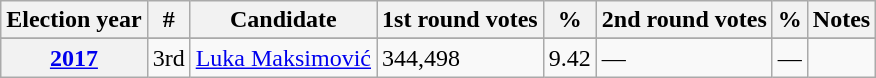<table class="wikitable">
<tr>
<th>Election year</th>
<th>#</th>
<th>Candidate</th>
<th>1st round votes</th>
<th>%</th>
<th>2nd round votes</th>
<th>%</th>
<th>Notes</th>
</tr>
<tr style="background:#bebebe;">
</tr>
<tr>
<th><a href='#'>2017</a></th>
<td>3rd</td>
<td><a href='#'>Luka Maksimović</a></td>
<td>344,498</td>
<td>9.42</td>
<td>—</td>
<td>—</td>
<td></td>
</tr>
</table>
